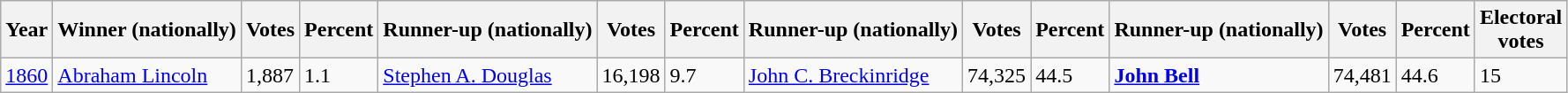<table class="wikitable sortable">
<tr>
<th data-sort-type="number">Year</th>
<th>Winner (nationally)</th>
<th data-sort-type="number">Votes</th>
<th data-sort-type="number">Percent</th>
<th>Runner-up (nationally)</th>
<th data-sort-type="number">Votes</th>
<th data-sort-type="number">Percent</th>
<th>Runner-up (nationally)</th>
<th data-sort-type="number">Votes</th>
<th data-sort-type="number">Percent</th>
<th>Runner-up (nationally)</th>
<th data-sort-type="number">Votes</th>
<th data-sort-type="number">Percent</th>
<th data-sort-type="number">Electoral<br>votes</th>
</tr>
<tr>
<td style"text-align:left"><a href='#'>1860</a></td>
<td><a href='#'>Abraham Lincoln</a></td>
<td>1,887</td>
<td>1.1</td>
<td><a href='#'>Stephen A. Douglas</a></td>
<td>16,198</td>
<td>9.7</td>
<td><a href='#'>John C. Breckinridge</a></td>
<td>74,325</td>
<td>44.5</td>
<td><strong><a href='#'>John Bell</a></strong></td>
<td>74,481</td>
<td>44.6</td>
<td>15</td>
</tr>
</table>
